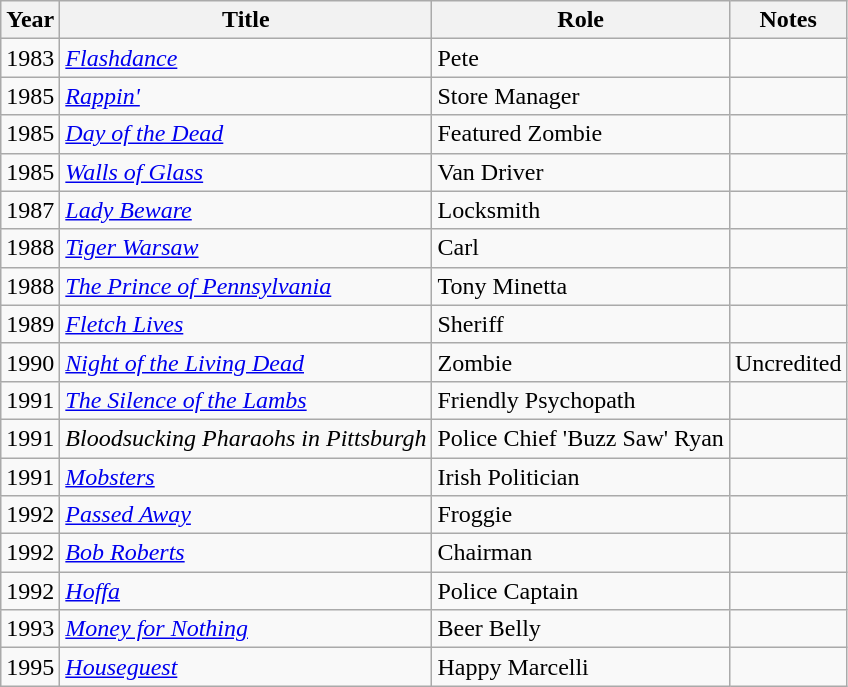<table class="wikitable">
<tr>
<th>Year</th>
<th>Title</th>
<th>Role</th>
<th>Notes</th>
</tr>
<tr>
<td>1983</td>
<td><em><a href='#'>Flashdance</a></em></td>
<td>Pete</td>
<td></td>
</tr>
<tr>
<td>1985</td>
<td><em><a href='#'>Rappin'</a></em></td>
<td>Store Manager</td>
<td></td>
</tr>
<tr>
<td>1985</td>
<td><em><a href='#'>Day of the Dead</a></em></td>
<td>Featured Zombie</td>
<td></td>
</tr>
<tr>
<td>1985</td>
<td><em><a href='#'>Walls of Glass</a></em></td>
<td>Van Driver</td>
<td></td>
</tr>
<tr>
<td>1987</td>
<td><em><a href='#'>Lady Beware</a></em></td>
<td>Locksmith</td>
<td></td>
</tr>
<tr>
<td>1988</td>
<td><em><a href='#'>Tiger Warsaw</a></em></td>
<td>Carl</td>
<td></td>
</tr>
<tr>
<td>1988</td>
<td><em><a href='#'>The Prince of Pennsylvania</a></em></td>
<td>Tony Minetta</td>
<td></td>
</tr>
<tr>
<td>1989</td>
<td><em><a href='#'>Fletch Lives</a></em></td>
<td>Sheriff</td>
<td></td>
</tr>
<tr>
<td>1990</td>
<td><em><a href='#'>Night of the Living Dead</a></em></td>
<td>Zombie</td>
<td>Uncredited</td>
</tr>
<tr>
<td>1991</td>
<td><em><a href='#'>The Silence of the Lambs</a></em></td>
<td>Friendly Psychopath</td>
<td></td>
</tr>
<tr>
<td>1991</td>
<td><em>Bloodsucking Pharaohs in Pittsburgh</em></td>
<td>Police Chief 'Buzz Saw' Ryan</td>
<td></td>
</tr>
<tr>
<td>1991</td>
<td><em><a href='#'>Mobsters</a></em></td>
<td>Irish Politician</td>
<td></td>
</tr>
<tr>
<td>1992</td>
<td><em><a href='#'>Passed Away</a></em></td>
<td>Froggie</td>
<td></td>
</tr>
<tr>
<td>1992</td>
<td><em><a href='#'>Bob Roberts</a></em></td>
<td>Chairman</td>
<td></td>
</tr>
<tr>
<td>1992</td>
<td><em><a href='#'>Hoffa</a></em></td>
<td>Police Captain</td>
<td></td>
</tr>
<tr>
<td>1993</td>
<td><em><a href='#'>Money for Nothing</a></em></td>
<td>Beer Belly</td>
<td></td>
</tr>
<tr>
<td>1995</td>
<td><em><a href='#'>Houseguest</a></em></td>
<td>Happy Marcelli</td>
<td></td>
</tr>
</table>
